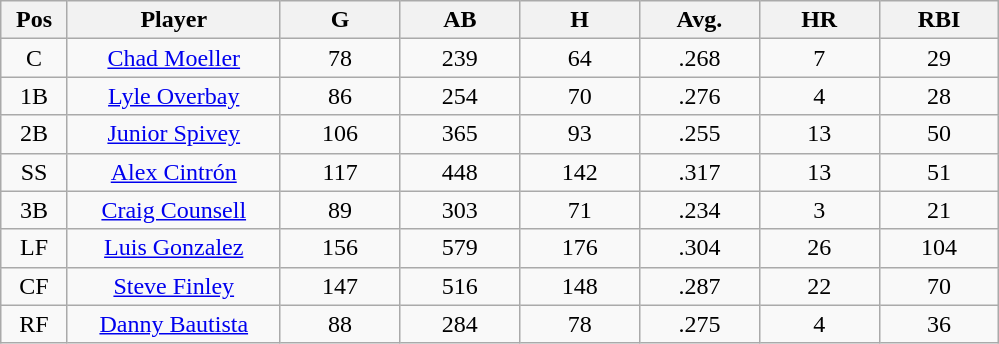<table class="wikitable sortable">
<tr>
<th bgcolor="#DDDDFF" width="5%">Pos</th>
<th bgcolor="#DDDDFF" width="16%">Player</th>
<th bgcolor="#DDDDFF" width="9%">G</th>
<th bgcolor="#DDDDFF" width="9%">AB</th>
<th bgcolor="#DDDDFF" width="9%">H</th>
<th bgcolor="#DDDDFF" width="9%">Avg.</th>
<th bgcolor="#DDDDFF" width="9%">HR</th>
<th bgcolor="#DDDDFF" width="9%">RBI</th>
</tr>
<tr align="center">
<td>C</td>
<td><a href='#'>Chad Moeller</a></td>
<td>78</td>
<td>239</td>
<td>64</td>
<td>.268</td>
<td>7</td>
<td>29</td>
</tr>
<tr align=center>
<td>1B</td>
<td><a href='#'>Lyle Overbay</a></td>
<td>86</td>
<td>254</td>
<td>70</td>
<td>.276</td>
<td>4</td>
<td>28</td>
</tr>
<tr align=center>
<td>2B</td>
<td><a href='#'>Junior Spivey</a></td>
<td>106</td>
<td>365</td>
<td>93</td>
<td>.255</td>
<td>13</td>
<td>50</td>
</tr>
<tr align=center>
<td>SS</td>
<td><a href='#'>Alex Cintrón</a></td>
<td>117</td>
<td>448</td>
<td>142</td>
<td>.317</td>
<td>13</td>
<td>51</td>
</tr>
<tr align=center>
<td>3B</td>
<td><a href='#'>Craig Counsell</a></td>
<td>89</td>
<td>303</td>
<td>71</td>
<td>.234</td>
<td>3</td>
<td>21</td>
</tr>
<tr align=center>
<td>LF</td>
<td><a href='#'>Luis Gonzalez</a></td>
<td>156</td>
<td>579</td>
<td>176</td>
<td>.304</td>
<td>26</td>
<td>104</td>
</tr>
<tr align=center>
<td>CF</td>
<td><a href='#'>Steve Finley</a></td>
<td>147</td>
<td>516</td>
<td>148</td>
<td>.287</td>
<td>22</td>
<td>70</td>
</tr>
<tr align=center>
<td>RF</td>
<td><a href='#'>Danny Bautista</a></td>
<td>88</td>
<td>284</td>
<td>78</td>
<td>.275</td>
<td>4</td>
<td>36</td>
</tr>
</table>
